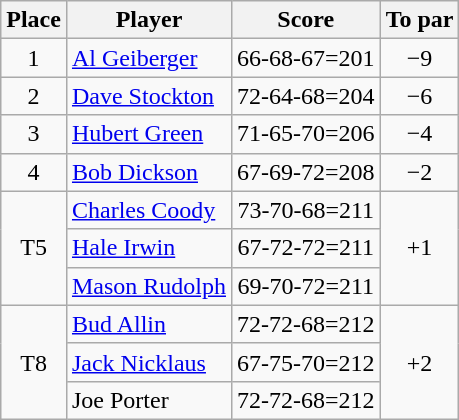<table class="wikitable">
<tr>
<th>Place</th>
<th>Player</th>
<th>Score</th>
<th>To par</th>
</tr>
<tr>
<td align=center>1</td>
<td> <a href='#'>Al Geiberger</a></td>
<td align=center>66-68-67=201</td>
<td align=center>−9</td>
</tr>
<tr>
<td align=center>2</td>
<td> <a href='#'>Dave Stockton</a></td>
<td align=center>72-64-68=204</td>
<td align=center>−6</td>
</tr>
<tr>
<td align=center>3</td>
<td> <a href='#'>Hubert Green</a></td>
<td align=center>71-65-70=206</td>
<td align=center>−4</td>
</tr>
<tr>
<td align=center>4</td>
<td> <a href='#'>Bob Dickson</a></td>
<td align=center>67-69-72=208</td>
<td align=center>−2</td>
</tr>
<tr>
<td rowspan=3 align=center>T5</td>
<td> <a href='#'>Charles Coody</a></td>
<td align=center>73-70-68=211</td>
<td rowspan=3 align=center>+1</td>
</tr>
<tr>
<td> <a href='#'>Hale Irwin</a></td>
<td align=center>67-72-72=211</td>
</tr>
<tr>
<td> <a href='#'>Mason Rudolph</a></td>
<td align=center>69-70-72=211</td>
</tr>
<tr>
<td rowspan=3 align=center>T8</td>
<td> <a href='#'>Bud Allin</a></td>
<td align=center>72-72-68=212</td>
<td rowspan=3 align=center>+2</td>
</tr>
<tr>
<td> <a href='#'>Jack Nicklaus</a></td>
<td align=center>67-75-70=212</td>
</tr>
<tr>
<td> Joe Porter</td>
<td align=center>72-72-68=212</td>
</tr>
</table>
